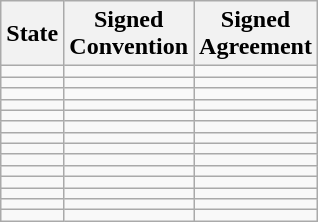<table class="wikitable sortable">
<tr>
<th>State</th>
<th>Signed<br>Convention</th>
<th>Signed<br>Agreement</th>
</tr>
<tr>
<td> </td>
<td></td>
<td></td>
</tr>
<tr>
<td> </td>
<td></td>
<td></td>
</tr>
<tr>
<td> </td>
<td></td>
<td></td>
</tr>
<tr>
<td></td>
<td></td>
<td></td>
</tr>
<tr>
<td> </td>
<td></td>
<td></td>
</tr>
<tr>
<td></td>
<td></td>
<td></td>
</tr>
<tr>
<td></td>
<td></td>
<td></td>
</tr>
<tr>
<td> </td>
<td></td>
<td></td>
</tr>
<tr>
<td></td>
<td></td>
<td></td>
</tr>
<tr>
<td></td>
<td></td>
<td></td>
</tr>
<tr>
<td></td>
<td></td>
<td></td>
</tr>
<tr>
<td> </td>
<td></td>
<td></td>
</tr>
<tr>
<td></td>
<td></td>
<td></td>
</tr>
<tr>
<td></td>
<td></td>
<td></td>
</tr>
</table>
